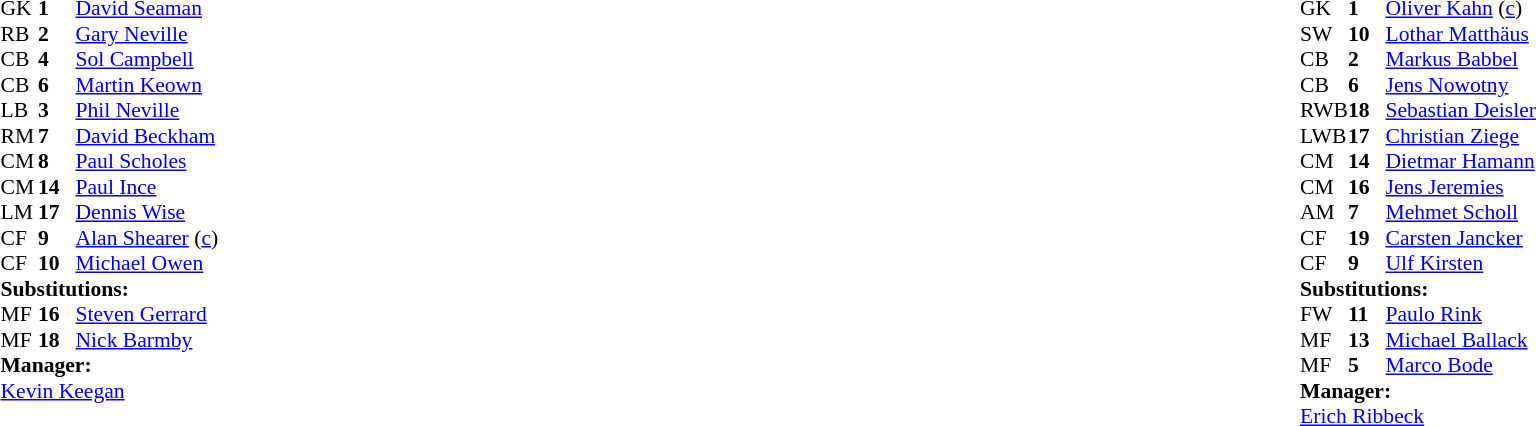<table style="width:100%;">
<tr>
<td style="vertical-align:top; width:40%;"><br><table style="font-size:90%" cellspacing="0" cellpadding="0">
<tr>
<th width="25"></th>
<th width="25"></th>
</tr>
<tr>
<td>GK</td>
<td><strong>1</strong></td>
<td><a href='#'>David Seaman</a></td>
</tr>
<tr>
<td>RB</td>
<td><strong>2</strong></td>
<td><a href='#'>Gary Neville</a></td>
</tr>
<tr>
<td>CB</td>
<td><strong>4</strong></td>
<td><a href='#'>Sol Campbell</a></td>
</tr>
<tr>
<td>CB</td>
<td><strong>6</strong></td>
<td><a href='#'>Martin Keown</a></td>
</tr>
<tr>
<td>LB</td>
<td><strong>3</strong></td>
<td><a href='#'>Phil Neville</a></td>
</tr>
<tr>
<td>RM</td>
<td><strong>7</strong></td>
<td><a href='#'>David Beckham</a></td>
<td></td>
</tr>
<tr>
<td>CM</td>
<td><strong>8</strong></td>
<td><a href='#'>Paul Scholes</a></td>
<td></td>
<td></td>
</tr>
<tr>
<td>CM</td>
<td><strong>14</strong></td>
<td><a href='#'>Paul Ince</a></td>
</tr>
<tr>
<td>LM</td>
<td><strong>17</strong></td>
<td><a href='#'>Dennis Wise</a></td>
</tr>
<tr>
<td>CF</td>
<td><strong>9</strong></td>
<td><a href='#'>Alan Shearer</a> (<a href='#'>c</a>)</td>
</tr>
<tr>
<td>CF</td>
<td><strong>10</strong></td>
<td><a href='#'>Michael Owen</a></td>
<td></td>
<td></td>
</tr>
<tr>
<td colspan=3><strong>Substitutions:</strong></td>
</tr>
<tr>
<td>MF</td>
<td><strong>16</strong></td>
<td><a href='#'>Steven Gerrard</a></td>
<td></td>
<td></td>
</tr>
<tr>
<td>MF</td>
<td><strong>18</strong></td>
<td><a href='#'>Nick Barmby</a></td>
<td></td>
<td></td>
</tr>
<tr>
<td colspan=3><strong>Manager:</strong></td>
</tr>
<tr>
<td colspan=3><a href='#'>Kevin Keegan</a></td>
</tr>
</table>
</td>
<td valign="top"></td>
<td style="vertical-align:top; width:50%;"><br><table style="font-size:90%; margin:auto;" cellspacing="0" cellpadding="0">
<tr>
<th width=25></th>
<th width=25></th>
</tr>
<tr>
<td>GK</td>
<td><strong>1</strong></td>
<td><a href='#'>Oliver Kahn</a> (<a href='#'>c</a>)</td>
</tr>
<tr>
<td>SW</td>
<td><strong>10</strong></td>
<td><a href='#'>Lothar Matthäus</a></td>
</tr>
<tr>
<td>CB</td>
<td><strong>2</strong></td>
<td><a href='#'>Markus Babbel</a></td>
<td></td>
</tr>
<tr>
<td>CB</td>
<td><strong>6</strong></td>
<td><a href='#'>Jens Nowotny</a></td>
</tr>
<tr>
<td>RWB</td>
<td><strong>18</strong></td>
<td><a href='#'>Sebastian Deisler</a></td>
<td></td>
<td></td>
</tr>
<tr>
<td>LWB</td>
<td><strong>17</strong></td>
<td><a href='#'>Christian Ziege</a></td>
</tr>
<tr>
<td>CM</td>
<td><strong>14</strong></td>
<td><a href='#'>Dietmar Hamann</a></td>
</tr>
<tr>
<td>CM</td>
<td><strong>16</strong></td>
<td><a href='#'>Jens Jeremies</a></td>
<td></td>
<td></td>
</tr>
<tr>
<td>AM</td>
<td><strong>7</strong></td>
<td><a href='#'>Mehmet Scholl</a></td>
</tr>
<tr>
<td>CF</td>
<td><strong>19</strong></td>
<td><a href='#'>Carsten Jancker</a></td>
</tr>
<tr>
<td>CF</td>
<td><strong>9</strong></td>
<td><a href='#'>Ulf Kirsten</a></td>
<td></td>
<td></td>
</tr>
<tr>
<td colspan=3><strong>Substitutions:</strong></td>
</tr>
<tr>
<td>FW</td>
<td><strong>11</strong></td>
<td><a href='#'>Paulo Rink</a></td>
<td></td>
<td></td>
</tr>
<tr>
<td>MF</td>
<td><strong>13</strong></td>
<td><a href='#'>Michael Ballack</a></td>
<td></td>
<td></td>
</tr>
<tr>
<td>MF</td>
<td><strong>5</strong></td>
<td><a href='#'>Marco Bode</a></td>
<td></td>
<td></td>
</tr>
<tr>
<td colspan=3><strong>Manager:</strong></td>
</tr>
<tr>
<td colspan=3><a href='#'>Erich Ribbeck</a></td>
</tr>
</table>
</td>
</tr>
</table>
